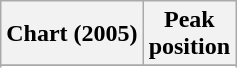<table class="wikitable plainrowheaders sortable">
<tr>
<th>Chart (2005)</th>
<th>Peak<br>position</th>
</tr>
<tr>
</tr>
<tr>
</tr>
</table>
